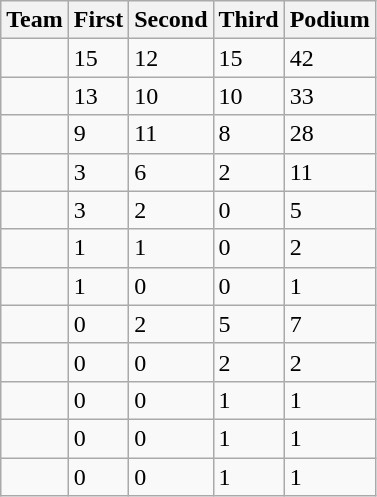<table class="wikitable sortable" style="font-size:100%; text-align:left">
<tr>
<th>Team</th>
<th>First</th>
<th>Second</th>
<th>Third</th>
<th>Podium</th>
</tr>
<tr>
<td></td>
<td>15</td>
<td>12</td>
<td>15</td>
<td>42</td>
</tr>
<tr>
<td></td>
<td>13</td>
<td>10</td>
<td>10</td>
<td>33</td>
</tr>
<tr>
<td></td>
<td>9</td>
<td>11</td>
<td>8</td>
<td>28</td>
</tr>
<tr>
<td></td>
<td>3</td>
<td>6</td>
<td>2</td>
<td>11</td>
</tr>
<tr>
<td></td>
<td>3</td>
<td>2</td>
<td>0</td>
<td>5</td>
</tr>
<tr>
<td></td>
<td>1</td>
<td>1</td>
<td>0</td>
<td>2</td>
</tr>
<tr>
<td></td>
<td>1</td>
<td>0</td>
<td>0</td>
<td>1</td>
</tr>
<tr>
<td></td>
<td>0</td>
<td>2</td>
<td>5</td>
<td>7</td>
</tr>
<tr>
<td></td>
<td>0</td>
<td>0</td>
<td>2</td>
<td>2</td>
</tr>
<tr>
<td></td>
<td>0</td>
<td>0</td>
<td>1</td>
<td>1</td>
</tr>
<tr>
<td></td>
<td>0</td>
<td>0</td>
<td>1</td>
<td>1</td>
</tr>
<tr>
<td></td>
<td>0</td>
<td>0</td>
<td>1</td>
<td>1</td>
</tr>
</table>
